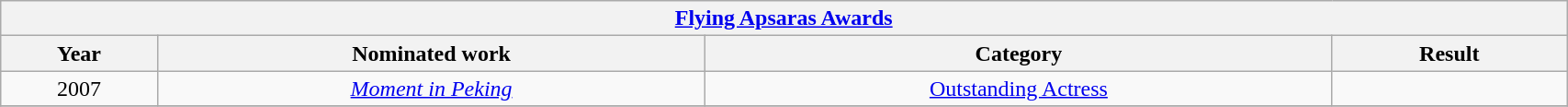<table width="90%" class="wikitable">
<tr>
<th colspan="4" align="center"><a href='#'>Flying Apsaras Awards</a></th>
</tr>
<tr>
<th width="10%">Year</th>
<th width="35%">Nominated work</th>
<th width="40%">Category</th>
<th width="15%">Result</th>
</tr>
<tr>
<td align="center" rowspan="1">2007</td>
<td align="center"><em><a href='#'>Moment in Peking</a></em></td>
<td align="center"><a href='#'>Outstanding Actress</a></td>
<td></td>
</tr>
<tr>
</tr>
</table>
